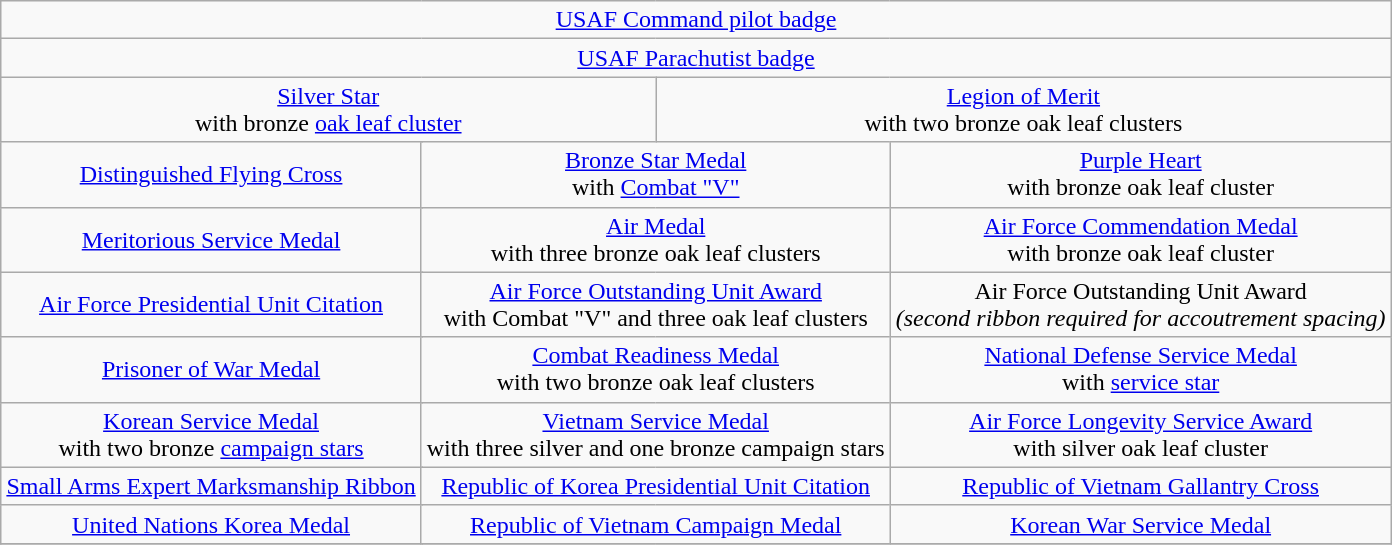<table class="wikitable" style="margin:1em auto; text-align:center;">
<tr>
<td colspan="12"><a href='#'>USAF Command pilot badge</a></td>
</tr>
<tr>
<td colspan="12"><a href='#'>USAF Parachutist badge</a></td>
</tr>
<tr>
<td colspan="6"><a href='#'>Silver Star</a><br>with bronze <a href='#'>oak leaf cluster</a></td>
<td colspan="6"><a href='#'>Legion of Merit</a><br>with two bronze oak leaf clusters</td>
</tr>
<tr>
<td colspan="4"><a href='#'>Distinguished Flying Cross</a></td>
<td colspan="4"><a href='#'>Bronze Star Medal</a><br>with <a href='#'>Combat "V"</a></td>
<td colspan="4"><a href='#'>Purple Heart</a><br>with bronze oak leaf cluster</td>
</tr>
<tr>
<td colspan="4"><a href='#'>Meritorious Service Medal</a></td>
<td colspan="4"><a href='#'>Air Medal</a><br>with three bronze oak leaf clusters</td>
<td colspan="4"><a href='#'>Air Force Commendation Medal</a><br>with bronze oak leaf cluster</td>
</tr>
<tr>
<td colspan="4"><a href='#'>Air Force Presidential Unit Citation</a></td>
<td colspan="4"><a href='#'>Air Force Outstanding Unit Award</a><br>with Combat "V" and three oak leaf clusters</td>
<td colspan="4">Air Force Outstanding Unit Award<br><em>(second ribbon required for accoutrement spacing)</em></td>
</tr>
<tr>
<td colspan="4"><a href='#'>Prisoner of War Medal</a></td>
<td colspan="4"><a href='#'>Combat Readiness Medal</a><br>with two bronze oak leaf clusters</td>
<td colspan="4"><a href='#'>National Defense Service Medal</a><br>with <a href='#'>service star</a></td>
</tr>
<tr>
<td colspan="4"><a href='#'>Korean Service Medal</a><br>with two bronze <a href='#'>campaign stars</a></td>
<td colspan="4"><a href='#'>Vietnam Service Medal</a><br>with three silver and one bronze campaign stars</td>
<td colspan="4"><a href='#'>Air Force Longevity Service Award</a><br>with silver oak leaf cluster</td>
</tr>
<tr>
<td colspan="4"><a href='#'>Small Arms Expert Marksmanship Ribbon</a></td>
<td colspan="4"><a href='#'>Republic of Korea Presidential Unit Citation</a></td>
<td colspan="4"><a href='#'>Republic of Vietnam Gallantry Cross</a></td>
</tr>
<tr>
<td colspan="4"><a href='#'>United Nations Korea Medal</a></td>
<td colspan="4"><a href='#'>Republic of Vietnam Campaign Medal</a></td>
<td colspan="4"><a href='#'>Korean War Service Medal</a></td>
</tr>
<tr>
</tr>
</table>
